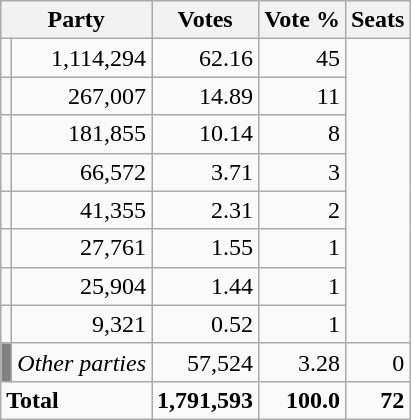<table class="wikitable" style="text-align:right">
<tr>
<th colspan=2>Party</th>
<th>Votes</th>
<th>Vote %</th>
<th>Seats</th>
</tr>
<tr>
<td></td>
<td>1,114,294</td>
<td>62.16</td>
<td>45</td>
</tr>
<tr>
<td></td>
<td>267,007</td>
<td>14.89</td>
<td>11</td>
</tr>
<tr>
<td></td>
<td>181,855</td>
<td>10.14</td>
<td>8</td>
</tr>
<tr>
<td></td>
<td>66,572</td>
<td>3.71</td>
<td>3</td>
</tr>
<tr>
<td></td>
<td>41,355</td>
<td>2.31</td>
<td>2</td>
</tr>
<tr>
<td></td>
<td>27,761</td>
<td>1.55</td>
<td>1</td>
</tr>
<tr>
<td></td>
<td>25,904</td>
<td>1.44</td>
<td>1</td>
</tr>
<tr>
<td></td>
<td>9,321</td>
<td>0.52</td>
<td>1</td>
</tr>
<tr>
<td style="background-color:grey"></td>
<td style="text-align:left"><em>Other parties</em></td>
<td>57,524</td>
<td>3.28</td>
<td>0</td>
</tr>
<tr>
<td colspan="2" style="text-align:left"><strong>Total</strong></td>
<td><strong>1,791,593</strong></td>
<td><strong>100.0</strong></td>
<td><strong>72</strong></td>
</tr>
</table>
